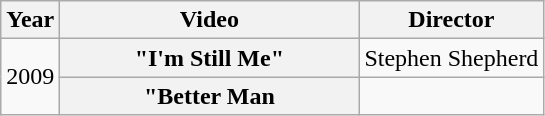<table class="wikitable plainrowheaders">
<tr>
<th>Year</th>
<th style="width:12em;">Video</th>
<th>Director</th>
</tr>
<tr>
<td rowspan="2">2009</td>
<th scope="row">"I'm Still Me"</th>
<td>Stephen Shepherd</td>
</tr>
<tr>
<th scope="row">"Better Man</th>
<td></td>
</tr>
</table>
